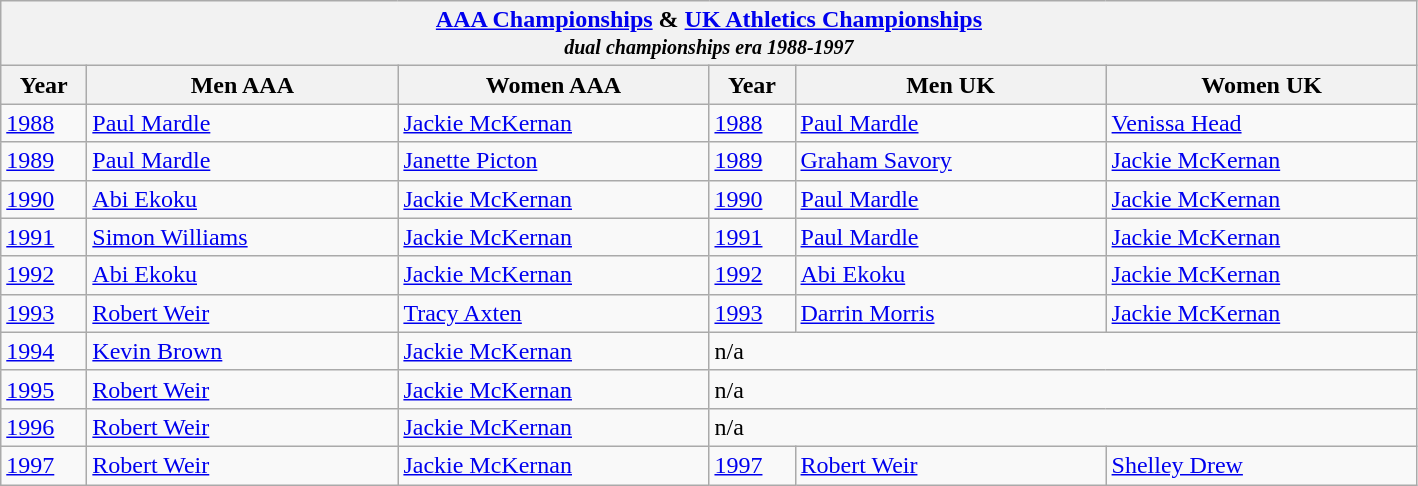<table class="wikitable">
<tr>
<th colspan="6"><a href='#'>AAA Championships</a> & <a href='#'>UK Athletics Championships</a><br><em><small>dual championships era 1988-1997</small></em></th>
</tr>
<tr>
<th width=50>Year</th>
<th width=200>Men AAA</th>
<th width=200>Women AAA</th>
<th width=50>Year</th>
<th width=200>Men UK</th>
<th width=200>Women UK</th>
</tr>
<tr>
<td><a href='#'>1988</a></td>
<td><a href='#'>Paul Mardle</a></td>
<td><a href='#'>Jackie McKernan</a></td>
<td><a href='#'>1988</a></td>
<td><a href='#'>Paul Mardle</a></td>
<td><a href='#'>Venissa Head</a></td>
</tr>
<tr>
<td><a href='#'>1989</a></td>
<td><a href='#'>Paul Mardle</a></td>
<td><a href='#'>Janette Picton</a></td>
<td><a href='#'>1989</a></td>
<td><a href='#'>Graham Savory</a></td>
<td><a href='#'>Jackie McKernan</a></td>
</tr>
<tr>
<td><a href='#'>1990</a></td>
<td><a href='#'>Abi Ekoku</a></td>
<td><a href='#'>Jackie McKernan</a></td>
<td><a href='#'>1990</a></td>
<td><a href='#'>Paul Mardle</a></td>
<td><a href='#'>Jackie McKernan</a></td>
</tr>
<tr>
<td><a href='#'>1991</a></td>
<td><a href='#'>Simon Williams</a></td>
<td><a href='#'>Jackie McKernan</a></td>
<td><a href='#'>1991</a></td>
<td><a href='#'>Paul Mardle</a></td>
<td><a href='#'>Jackie McKernan</a></td>
</tr>
<tr>
<td><a href='#'>1992</a></td>
<td><a href='#'>Abi Ekoku</a></td>
<td><a href='#'>Jackie McKernan</a></td>
<td><a href='#'>1992</a></td>
<td><a href='#'>Abi Ekoku</a></td>
<td><a href='#'>Jackie McKernan</a></td>
</tr>
<tr>
<td><a href='#'>1993</a></td>
<td><a href='#'>Robert Weir</a></td>
<td><a href='#'>Tracy Axten</a></td>
<td><a href='#'>1993</a></td>
<td><a href='#'>Darrin Morris</a></td>
<td><a href='#'>Jackie McKernan</a></td>
</tr>
<tr>
<td><a href='#'>1994</a></td>
<td><a href='#'>Kevin Brown</a></td>
<td><a href='#'>Jackie McKernan</a></td>
<td colspan=3>n/a</td>
</tr>
<tr>
<td><a href='#'>1995</a></td>
<td><a href='#'>Robert Weir</a></td>
<td><a href='#'>Jackie McKernan</a></td>
<td colspan=3>n/a</td>
</tr>
<tr>
<td><a href='#'>1996</a></td>
<td><a href='#'>Robert Weir</a></td>
<td><a href='#'>Jackie McKernan</a></td>
<td colspan=3>n/a</td>
</tr>
<tr>
<td><a href='#'>1997</a></td>
<td><a href='#'>Robert Weir</a></td>
<td><a href='#'>Jackie McKernan</a></td>
<td><a href='#'>1997</a></td>
<td><a href='#'>Robert Weir</a></td>
<td><a href='#'>Shelley Drew</a></td>
</tr>
</table>
